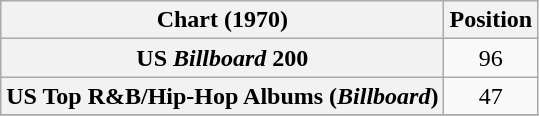<table class="wikitable sortable plainrowheaders" style="text-align:center;">
<tr>
<th scope="col">Chart (1970)</th>
<th scope="col">Position</th>
</tr>
<tr>
<th scope="row">US <em>Billboard</em> 200</th>
<td>96</td>
</tr>
<tr>
<th scope="row">US Top R&B/Hip-Hop Albums (<em>Billboard</em>)</th>
<td>47</td>
</tr>
<tr>
</tr>
</table>
